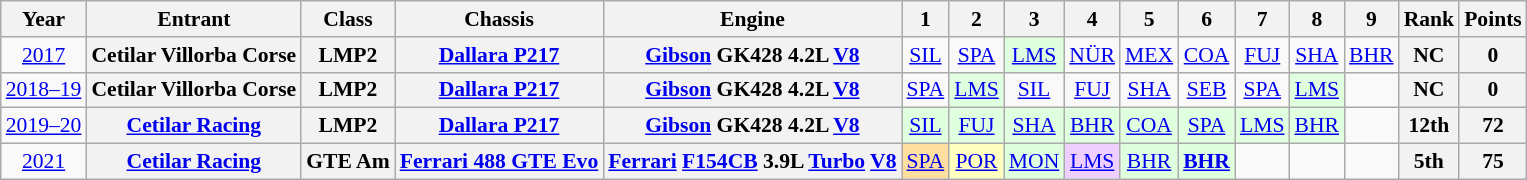<table class="wikitable" style="text-align:center; font-size:90%">
<tr>
<th>Year</th>
<th>Entrant</th>
<th>Class</th>
<th>Chassis</th>
<th>Engine</th>
<th>1</th>
<th>2</th>
<th>3</th>
<th>4</th>
<th>5</th>
<th>6</th>
<th>7</th>
<th>8</th>
<th>9</th>
<th>Rank</th>
<th>Points</th>
</tr>
<tr>
<td><a href='#'>2017</a></td>
<th>Cetilar Villorba Corse</th>
<th>LMP2</th>
<th><a href='#'>Dallara P217</a></th>
<th><a href='#'>Gibson</a> GK428 4.2L <a href='#'>V8</a></th>
<td><a href='#'>SIL</a></td>
<td><a href='#'>SPA</a></td>
<td style="background:#dfffdf;"><a href='#'>LMS</a><br></td>
<td><a href='#'>NÜR</a></td>
<td><a href='#'>MEX</a></td>
<td><a href='#'>COA</a></td>
<td><a href='#'>FUJ</a></td>
<td><a href='#'>SHA</a></td>
<td><a href='#'>BHR</a></td>
<th>NC</th>
<th>0</th>
</tr>
<tr>
<td><a href='#'>2018–19</a></td>
<th>Cetilar Villorba Corse</th>
<th>LMP2</th>
<th><a href='#'>Dallara P217</a></th>
<th><a href='#'>Gibson</a> GK428 4.2L <a href='#'>V8</a></th>
<td><a href='#'>SPA</a></td>
<td style="background:#dfffdf;"><a href='#'>LMS</a><br></td>
<td><a href='#'>SIL</a></td>
<td><a href='#'>FUJ</a></td>
<td><a href='#'>SHA</a></td>
<td><a href='#'>SEB</a></td>
<td><a href='#'>SPA</a></td>
<td style="background:#dfffdf;"><a href='#'>LMS</a><br></td>
<td></td>
<th>NC</th>
<th>0</th>
</tr>
<tr>
<td><a href='#'>2019–20</a></td>
<th><a href='#'>Cetilar Racing</a></th>
<th>LMP2</th>
<th><a href='#'>Dallara P217</a></th>
<th><a href='#'>Gibson</a> GK428 4.2L <a href='#'>V8</a></th>
<td style="background:#DFFFDF;"><a href='#'>SIL</a><br></td>
<td style="background:#DFFFDF;"><a href='#'>FUJ</a><br></td>
<td style="background:#DFFFDF;"><a href='#'>SHA</a> <br></td>
<td style="background:#DFFFDF;"><a href='#'>BHR</a> <br></td>
<td style="background:#DFFFDF;"><a href='#'>COA</a><br></td>
<td style="background:#DFFFDF;"><a href='#'>SPA</a><br></td>
<td style="background:#DFFFDF;"><a href='#'>LMS</a><br></td>
<td style="background:#DFFFDF;"><a href='#'>BHR</a><br></td>
<td></td>
<th>12th</th>
<th>72</th>
</tr>
<tr>
<td><a href='#'>2021</a></td>
<th><a href='#'>Cetilar Racing</a></th>
<th>GTE Am</th>
<th><a href='#'>Ferrari 488 GTE Evo</a></th>
<th><a href='#'>Ferrari</a> <a href='#'>F154CB</a> 3.9L <a href='#'>Turbo</a> <a href='#'>V8</a></th>
<td style="background:#FFDF9F;"><a href='#'>SPA</a><br></td>
<td style="background:#FFFFBF;"><a href='#'>POR</a><br></td>
<td style="background:#DFFFDF;"><a href='#'>MON</a><br></td>
<td style="background:#EFCFFF;"><a href='#'>LMS</a><br></td>
<td style="background:#DFFFDF;"><a href='#'>BHR</a><br></td>
<td style="background:#DFFFDF;"><strong><a href='#'>BHR</a></strong><br></td>
<td></td>
<td></td>
<td></td>
<th>5th</th>
<th>75</th>
</tr>
</table>
